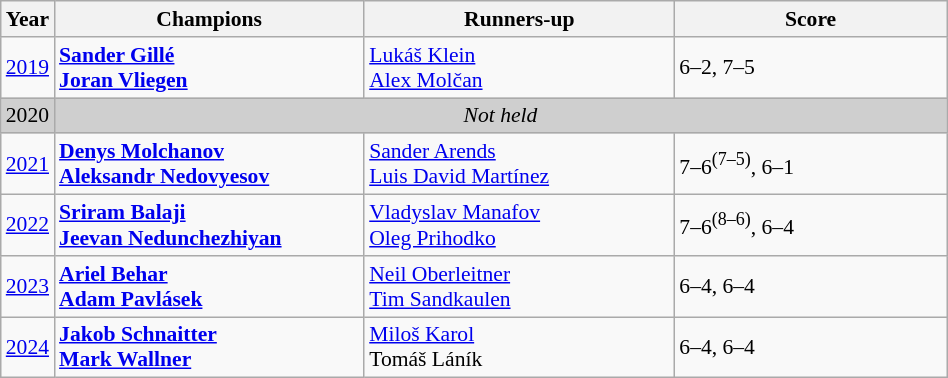<table class="wikitable" style="font-size:90%">
<tr>
<th>Year</th>
<th width="200">Champions</th>
<th width="200">Runners-up</th>
<th width="175">Score</th>
</tr>
<tr>
<td><a href='#'>2019</a></td>
<td> <strong><a href='#'>Sander Gillé</a></strong><br> <strong><a href='#'>Joran Vliegen</a></strong></td>
<td> <a href='#'>Lukáš Klein</a><br> <a href='#'>Alex Molčan</a></td>
<td>6–2, 7–5</td>
</tr>
<tr>
<td style="background:#cfcfcf">2020</td>
<td colspan=3 align=center style="background:#cfcfcf"><em>Not held</em></td>
</tr>
<tr>
<td><a href='#'>2021</a></td>
<td> <strong><a href='#'>Denys Molchanov</a></strong><br> <strong><a href='#'>Aleksandr Nedovyesov</a></strong></td>
<td> <a href='#'>Sander Arends</a><br> <a href='#'>Luis David Martínez</a></td>
<td>7–6<sup>(7–5)</sup>, 6–1</td>
</tr>
<tr>
<td><a href='#'>2022</a></td>
<td> <strong><a href='#'>Sriram Balaji</a></strong><br> <strong><a href='#'>Jeevan Nedunchezhiyan</a></strong></td>
<td> <a href='#'>Vladyslav Manafov</a><br> <a href='#'>Oleg Prihodko</a></td>
<td>7–6<sup>(8–6)</sup>, 6–4</td>
</tr>
<tr>
<td><a href='#'>2023</a></td>
<td> <strong><a href='#'>Ariel Behar</a></strong><br> <strong><a href='#'>Adam Pavlásek</a></strong></td>
<td> <a href='#'>Neil Oberleitner</a><br> <a href='#'>Tim Sandkaulen</a></td>
<td>6–4, 6–4</td>
</tr>
<tr>
<td><a href='#'>2024</a></td>
<td> <strong><a href='#'>Jakob Schnaitter</a></strong><br> <strong><a href='#'>Mark Wallner</a></strong></td>
<td> <a href='#'>Miloš Karol</a><br> Tomáš Láník</td>
<td>6–4, 6–4</td>
</tr>
</table>
